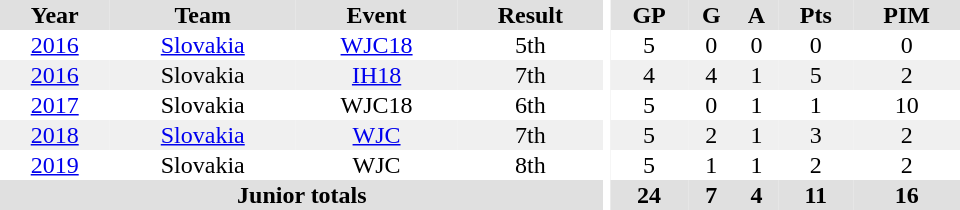<table border="0" cellpadding="1" cellspacing="0" ID="Table3" style="text-align:center; width:40em">
<tr ALIGN="center" bgcolor="#e0e0e0">
<th>Year</th>
<th>Team</th>
<th>Event</th>
<th>Result</th>
<th rowspan="99" bgcolor="#ffffff"></th>
<th>GP</th>
<th>G</th>
<th>A</th>
<th>Pts</th>
<th>PIM</th>
</tr>
<tr>
<td><a href='#'>2016</a></td>
<td><a href='#'>Slovakia</a></td>
<td><a href='#'>WJC18</a></td>
<td>5th</td>
<td>5</td>
<td>0</td>
<td>0</td>
<td>0</td>
<td>0</td>
</tr>
<tr bgcolor="#f0f0f0">
<td><a href='#'>2016</a></td>
<td>Slovakia</td>
<td><a href='#'>IH18</a></td>
<td>7th</td>
<td>4</td>
<td>4</td>
<td>1</td>
<td>5</td>
<td>2</td>
</tr>
<tr>
<td><a href='#'>2017</a></td>
<td>Slovakia</td>
<td>WJC18</td>
<td>6th</td>
<td>5</td>
<td>0</td>
<td>1</td>
<td>1</td>
<td>10</td>
</tr>
<tr bgcolor="#f0f0f0">
<td><a href='#'>2018</a></td>
<td><a href='#'>Slovakia</a></td>
<td><a href='#'>WJC</a></td>
<td>7th</td>
<td>5</td>
<td>2</td>
<td>1</td>
<td>3</td>
<td>2</td>
</tr>
<tr>
<td><a href='#'>2019</a></td>
<td>Slovakia</td>
<td>WJC</td>
<td>8th</td>
<td>5</td>
<td>1</td>
<td>1</td>
<td>2</td>
<td>2</td>
</tr>
<tr bgcolor="#e0e0e0">
<th colspan="4">Junior totals</th>
<th>24</th>
<th>7</th>
<th>4</th>
<th>11</th>
<th>16</th>
</tr>
</table>
